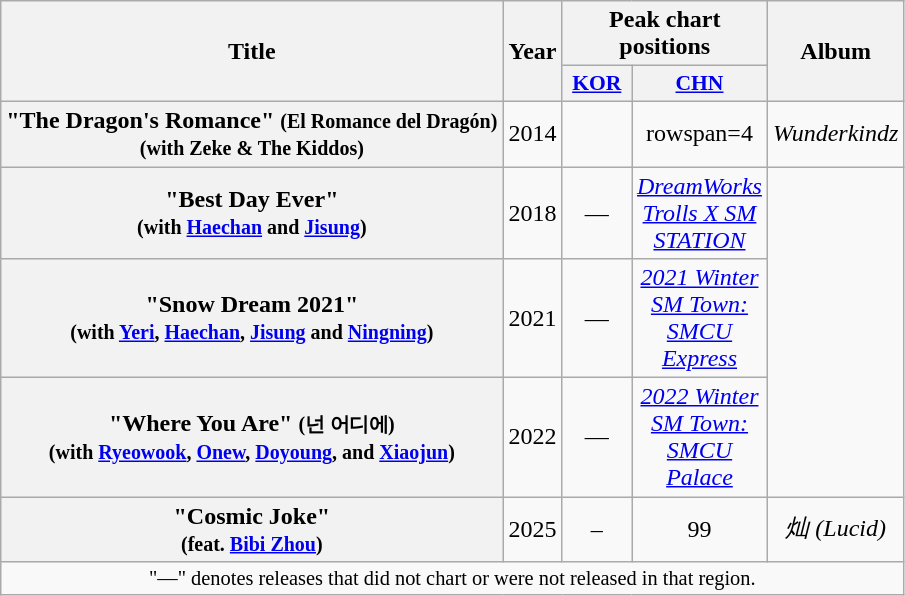<table class="wikitable plainrowheaders" style="text-align:center;">
<tr>
<th scope="col" rowspan="2">Title</th>
<th scope="col" rowspan="2">Year</th>
<th scope="col" colspan="2">Peak chart<br>positions</th>
<th scope="col" rowspan="2">Album</th>
</tr>
<tr>
<th scope="col" style="font-size:90%; width:2.75em"><a href='#'>KOR</a></th>
<th scope="col" style="font-size:90%; width:2.75em"><a href='#'>CHN</a><br></th>
</tr>
<tr>
<th scope="row">"The Dragon's Romance" <small>(El Romance del Dragón)</small><br><small>(with Zeke & The Kiddos)</small></th>
<td>2014</td>
<td></td>
<td>rowspan=4 </td>
<td><em>Wunderkindz</em></td>
</tr>
<tr>
<th scope="row">"Best Day Ever"<br><small>(with <a href='#'>Haechan</a> and <a href='#'>Jisung</a>)</small></th>
<td>2018</td>
<td>—</td>
<td><em><a href='#'>DreamWorks Trolls X SM STATION</a></em></td>
</tr>
<tr>
<th scope="row">"Snow Dream 2021"<br><small>(with <a href='#'>Yeri</a>, <a href='#'>Haechan</a>, <a href='#'>Jisung</a> and <a href='#'>Ningning</a>)</small></th>
<td>2021</td>
<td>—</td>
<td><em><a href='#'>2021 Winter SM Town: SMCU Express</a></em></td>
</tr>
<tr>
<th scope="row">"Where You Are" <small>(넌 어디에)</small><br><small>(with <a href='#'>Ryeowook</a>, <a href='#'>Onew</a>, <a href='#'>Doyoung</a>, and <a href='#'>Xiaojun</a>)</small></th>
<td>2022</td>
<td>—</td>
<td><em><a href='#'>2022 Winter SM Town: SMCU Palace</a></em></td>
</tr>
<tr>
<th scope="row">"Cosmic Joke" <br><small>(feat. <a href='#'>Bibi Zhou</a>)</small></th>
<td>2025</td>
<td>–</td>
<td>99</td>
<td><em>灿 (Lucid)</em></td>
</tr>
<tr>
<td colspan="5" style="text-align:center; font-size:85%">"—" denotes releases that did not chart or were not released in that region.</td>
</tr>
</table>
